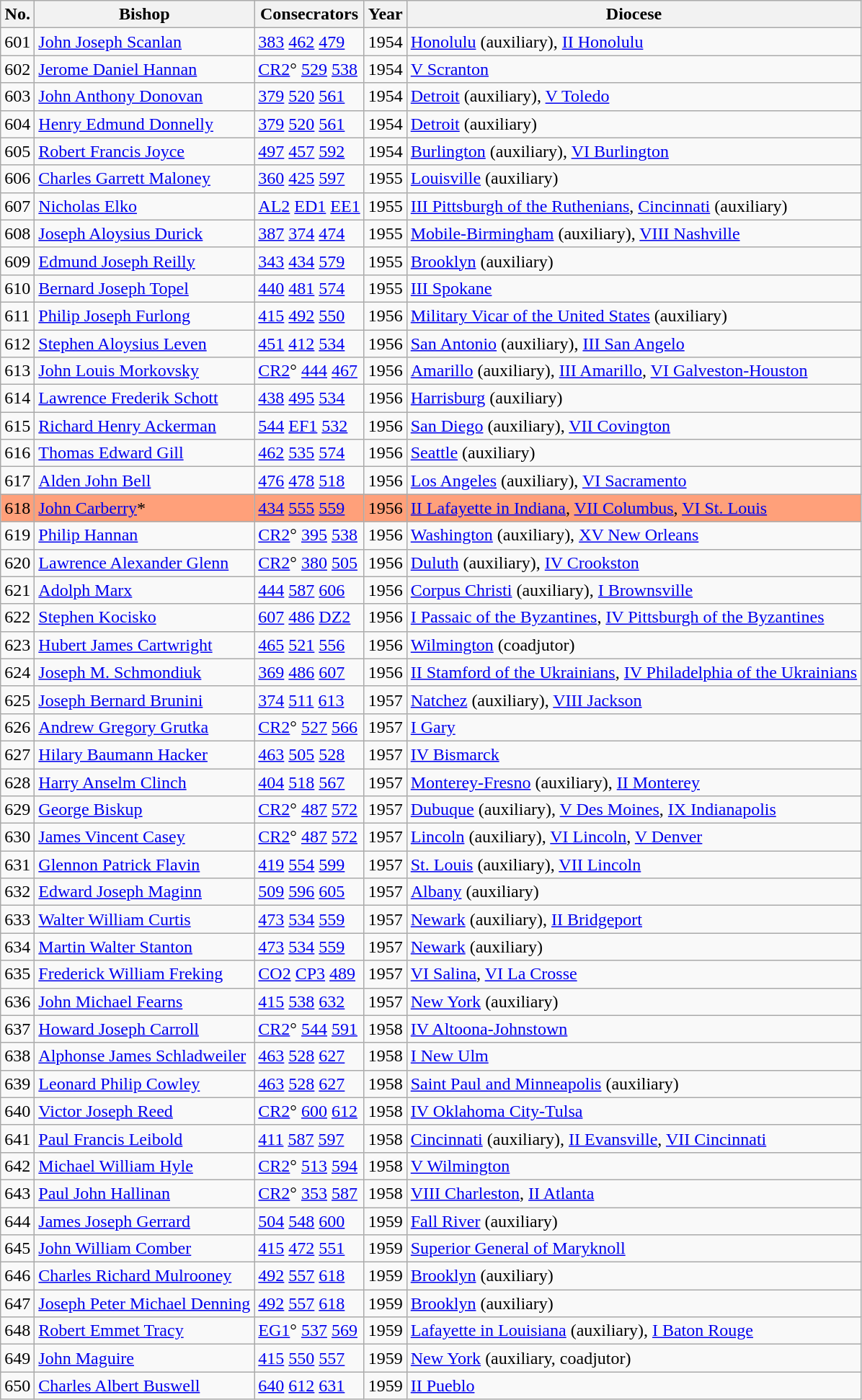<table class="wikitable">
<tr>
<th>No.</th>
<th>Bishop</th>
<th>Consecrators</th>
<th>Year</th>
<th>Diocese</th>
</tr>
<tr>
<td>601</td>
<td><a href='#'>John Joseph Scanlan</a></td>
<td><a href='#'>383</a> <a href='#'>462</a> <a href='#'>479</a></td>
<td>1954</td>
<td><a href='#'>Honolulu</a> (auxiliary), <a href='#'>II Honolulu</a></td>
</tr>
<tr>
<td>602</td>
<td><a href='#'>Jerome Daniel Hannan</a></td>
<td><a href='#'>CR2</a>° <a href='#'>529</a> <a href='#'>538</a></td>
<td>1954</td>
<td><a href='#'>V Scranton</a></td>
</tr>
<tr>
<td>603</td>
<td><a href='#'>John Anthony Donovan</a></td>
<td><a href='#'>379</a> <a href='#'>520</a> <a href='#'>561</a></td>
<td>1954</td>
<td><a href='#'>Detroit</a> (auxiliary), <a href='#'>V Toledo</a></td>
</tr>
<tr>
<td>604</td>
<td><a href='#'>Henry Edmund Donnelly</a></td>
<td><a href='#'>379</a> <a href='#'>520</a> <a href='#'>561</a></td>
<td>1954</td>
<td><a href='#'>Detroit</a> (auxiliary)</td>
</tr>
<tr>
<td>605</td>
<td><a href='#'>Robert Francis Joyce</a></td>
<td><a href='#'>497</a> <a href='#'>457</a> <a href='#'>592</a></td>
<td>1954</td>
<td><a href='#'>Burlington</a> (auxiliary), <a href='#'>VI Burlington</a></td>
</tr>
<tr>
<td>606</td>
<td><a href='#'>Charles Garrett Maloney</a></td>
<td><a href='#'>360</a> <a href='#'>425</a> <a href='#'>597</a></td>
<td>1955</td>
<td><a href='#'>Louisville</a> (auxiliary)</td>
</tr>
<tr>
<td>607</td>
<td><a href='#'>Nicholas Elko</a></td>
<td><a href='#'>AL2</a> <a href='#'>ED1</a> <a href='#'>EE1</a></td>
<td>1955</td>
<td><a href='#'>III Pittsburgh of the Ruthenians</a>, <a href='#'>Cincinnati</a> (auxiliary)</td>
</tr>
<tr>
<td>608</td>
<td><a href='#'>Joseph Aloysius Durick</a></td>
<td><a href='#'>387</a> <a href='#'>374</a> <a href='#'>474</a></td>
<td>1955</td>
<td><a href='#'>Mobile-Birmingham</a> (auxiliary), <a href='#'>VIII Nashville</a></td>
</tr>
<tr>
<td>609</td>
<td><a href='#'>Edmund Joseph Reilly</a></td>
<td><a href='#'>343</a> <a href='#'>434</a> <a href='#'>579</a></td>
<td>1955</td>
<td><a href='#'>Brooklyn</a> (auxiliary)</td>
</tr>
<tr>
<td>610</td>
<td><a href='#'>Bernard Joseph Topel</a></td>
<td><a href='#'>440</a> <a href='#'>481</a> <a href='#'>574</a></td>
<td>1955</td>
<td><a href='#'>III Spokane</a></td>
</tr>
<tr>
<td>611</td>
<td><a href='#'>Philip Joseph Furlong</a></td>
<td><a href='#'>415</a> <a href='#'>492</a> <a href='#'>550</a></td>
<td>1956</td>
<td><a href='#'>Military Vicar of the United States</a> (auxiliary)</td>
</tr>
<tr>
<td>612</td>
<td><a href='#'>Stephen Aloysius Leven</a></td>
<td><a href='#'>451</a> <a href='#'>412</a> <a href='#'>534</a></td>
<td>1956</td>
<td><a href='#'>San Antonio</a> (auxiliary), <a href='#'>III San Angelo</a></td>
</tr>
<tr>
<td>613</td>
<td><a href='#'>John Louis Morkovsky</a></td>
<td><a href='#'>CR2</a>° <a href='#'>444</a> <a href='#'>467</a></td>
<td>1956</td>
<td><a href='#'>Amarillo</a> (auxiliary), <a href='#'>III Amarillo</a>, <a href='#'>VI Galveston-Houston</a></td>
</tr>
<tr>
<td>614</td>
<td><a href='#'>Lawrence Frederik Schott</a></td>
<td><a href='#'>438</a> <a href='#'>495</a> <a href='#'>534</a></td>
<td>1956</td>
<td><a href='#'>Harrisburg</a> (auxiliary)</td>
</tr>
<tr>
<td>615</td>
<td><a href='#'>Richard Henry Ackerman</a></td>
<td><a href='#'>544</a> <a href='#'>EF1</a> <a href='#'>532</a></td>
<td>1956</td>
<td><a href='#'>San Diego</a> (auxiliary), <a href='#'>VII Covington</a></td>
</tr>
<tr>
<td>616</td>
<td><a href='#'>Thomas Edward Gill</a></td>
<td><a href='#'>462</a> <a href='#'>535</a> <a href='#'>574</a></td>
<td>1956</td>
<td><a href='#'>Seattle</a> (auxiliary)</td>
</tr>
<tr>
<td>617</td>
<td><a href='#'>Alden John Bell</a></td>
<td><a href='#'>476</a> <a href='#'>478</a> <a href='#'>518</a></td>
<td>1956</td>
<td><a href='#'>Los Angeles</a> (auxiliary), <a href='#'>VI Sacramento</a></td>
</tr>
<tr bgcolor="#FFA07A">
<td>618</td>
<td><a href='#'>John Carberry</a>*</td>
<td><a href='#'>434</a> <a href='#'>555</a> <a href='#'>559</a></td>
<td>1956</td>
<td><a href='#'>II Lafayette in Indiana</a>, <a href='#'>VII Columbus</a>, <a href='#'>VI St. Louis</a></td>
</tr>
<tr>
<td>619</td>
<td><a href='#'>Philip Hannan</a></td>
<td><a href='#'>CR2</a>° <a href='#'>395</a> <a href='#'>538</a></td>
<td>1956</td>
<td><a href='#'>Washington</a> (auxiliary), <a href='#'>XV New Orleans</a></td>
</tr>
<tr>
<td>620</td>
<td><a href='#'>Lawrence Alexander Glenn</a></td>
<td><a href='#'>CR2</a>° <a href='#'>380</a> <a href='#'>505</a></td>
<td>1956</td>
<td><a href='#'>Duluth</a> (auxiliary), <a href='#'>IV Crookston</a></td>
</tr>
<tr>
<td>621</td>
<td><a href='#'>Adolph Marx</a></td>
<td><a href='#'>444</a> <a href='#'>587</a> <a href='#'>606</a></td>
<td>1956</td>
<td><a href='#'>Corpus Christi</a> (auxiliary), <a href='#'>I Brownsville</a></td>
</tr>
<tr>
<td>622</td>
<td><a href='#'>Stephen Kocisko</a></td>
<td><a href='#'>607</a> <a href='#'>486</a> <a href='#'>DZ2</a></td>
<td>1956</td>
<td><a href='#'>I Passaic of the Byzantines</a>, <a href='#'>IV Pittsburgh of the Byzantines</a></td>
</tr>
<tr>
<td>623</td>
<td><a href='#'>Hubert James Cartwright</a></td>
<td><a href='#'>465</a> <a href='#'>521</a> <a href='#'>556</a></td>
<td>1956</td>
<td><a href='#'>Wilmington</a> (coadjutor)</td>
</tr>
<tr>
<td>624</td>
<td><a href='#'>Joseph M. Schmondiuk</a></td>
<td><a href='#'>369</a> <a href='#'>486</a> <a href='#'>607</a></td>
<td>1956</td>
<td><a href='#'>II Stamford of the Ukrainians</a>, <a href='#'>IV Philadelphia of the Ukrainians</a></td>
</tr>
<tr>
<td>625</td>
<td><a href='#'>Joseph Bernard Brunini</a></td>
<td><a href='#'>374</a> <a href='#'>511</a> <a href='#'>613</a></td>
<td>1957</td>
<td><a href='#'>Natchez</a> (auxiliary), <a href='#'>VIII Jackson</a></td>
</tr>
<tr>
<td>626</td>
<td><a href='#'>Andrew Gregory Grutka</a></td>
<td><a href='#'>CR2</a>° <a href='#'>527</a> <a href='#'>566</a></td>
<td>1957</td>
<td><a href='#'>I Gary</a></td>
</tr>
<tr>
<td>627</td>
<td><a href='#'>Hilary Baumann Hacker</a></td>
<td><a href='#'>463</a> <a href='#'>505</a> <a href='#'>528</a></td>
<td>1957</td>
<td><a href='#'>IV Bismarck</a></td>
</tr>
<tr>
<td>628</td>
<td><a href='#'>Harry Anselm Clinch</a></td>
<td><a href='#'>404</a> <a href='#'>518</a> <a href='#'>567</a></td>
<td>1957</td>
<td><a href='#'>Monterey-Fresno</a> (auxiliary), <a href='#'>II Monterey</a></td>
</tr>
<tr>
<td>629</td>
<td><a href='#'>George Biskup</a></td>
<td><a href='#'>CR2</a>° <a href='#'>487</a> <a href='#'>572</a></td>
<td>1957</td>
<td><a href='#'>Dubuque</a> (auxiliary), <a href='#'>V Des Moines</a>, <a href='#'>IX Indianapolis</a></td>
</tr>
<tr>
<td>630</td>
<td><a href='#'>James Vincent Casey</a></td>
<td><a href='#'>CR2</a>° <a href='#'>487</a> <a href='#'>572</a></td>
<td>1957</td>
<td><a href='#'>Lincoln</a> (auxiliary), <a href='#'>VI Lincoln</a>, <a href='#'>V Denver</a></td>
</tr>
<tr>
<td>631</td>
<td><a href='#'>Glennon Patrick Flavin</a></td>
<td><a href='#'>419</a> <a href='#'>554</a> <a href='#'>599</a></td>
<td>1957</td>
<td><a href='#'>St. Louis</a> (auxiliary), <a href='#'>VII Lincoln</a></td>
</tr>
<tr>
<td>632</td>
<td><a href='#'>Edward Joseph Maginn</a></td>
<td><a href='#'>509</a> <a href='#'>596</a> <a href='#'>605</a></td>
<td>1957</td>
<td><a href='#'>Albany</a> (auxiliary)</td>
</tr>
<tr>
<td>633</td>
<td><a href='#'>Walter William Curtis</a></td>
<td><a href='#'>473</a> <a href='#'>534</a> <a href='#'>559</a></td>
<td>1957</td>
<td><a href='#'>Newark</a> (auxiliary), <a href='#'>II Bridgeport</a></td>
</tr>
<tr>
<td>634</td>
<td><a href='#'>Martin Walter Stanton</a></td>
<td><a href='#'>473</a> <a href='#'>534</a> <a href='#'>559</a></td>
<td>1957</td>
<td><a href='#'>Newark</a> (auxiliary)</td>
</tr>
<tr>
<td>635</td>
<td><a href='#'>Frederick William Freking</a></td>
<td><a href='#'>CO2</a> <a href='#'>CP3</a> <a href='#'>489</a></td>
<td>1957</td>
<td><a href='#'>VI Salina</a>, <a href='#'>VI La Crosse</a></td>
</tr>
<tr>
<td>636</td>
<td><a href='#'>John Michael Fearns</a></td>
<td><a href='#'>415</a> <a href='#'>538</a> <a href='#'>632</a></td>
<td>1957</td>
<td><a href='#'>New York</a> (auxiliary)</td>
</tr>
<tr>
<td>637</td>
<td><a href='#'>Howard Joseph Carroll</a></td>
<td><a href='#'>CR2</a>° <a href='#'>544</a> <a href='#'>591</a></td>
<td>1958</td>
<td><a href='#'>IV Altoona-Johnstown</a></td>
</tr>
<tr>
<td>638</td>
<td><a href='#'>Alphonse James Schladweiler</a></td>
<td><a href='#'>463</a> <a href='#'>528</a> <a href='#'>627</a></td>
<td>1958</td>
<td><a href='#'>I New Ulm</a></td>
</tr>
<tr>
<td>639</td>
<td><a href='#'>Leonard Philip Cowley</a></td>
<td><a href='#'>463</a> <a href='#'>528</a> <a href='#'>627</a></td>
<td>1958</td>
<td><a href='#'>Saint Paul and Minneapolis</a> (auxiliary)</td>
</tr>
<tr>
<td>640</td>
<td><a href='#'>Victor Joseph Reed</a></td>
<td><a href='#'>CR2</a>° <a href='#'>600</a> <a href='#'>612</a></td>
<td>1958</td>
<td><a href='#'>IV Oklahoma City-Tulsa</a></td>
</tr>
<tr>
<td>641</td>
<td><a href='#'>Paul Francis Leibold</a></td>
<td><a href='#'>411</a> <a href='#'>587</a> <a href='#'>597</a></td>
<td>1958</td>
<td><a href='#'>Cincinnati</a> (auxiliary), <a href='#'>II Evansville</a>, <a href='#'>VII Cincinnati</a></td>
</tr>
<tr>
<td>642</td>
<td><a href='#'>Michael William Hyle</a></td>
<td><a href='#'>CR2</a>° <a href='#'>513</a> <a href='#'>594</a></td>
<td>1958</td>
<td><a href='#'>V Wilmington</a></td>
</tr>
<tr>
<td>643</td>
<td><a href='#'>Paul John Hallinan</a></td>
<td><a href='#'>CR2</a>° <a href='#'>353</a> <a href='#'>587</a></td>
<td>1958</td>
<td><a href='#'>VIII Charleston</a>, <a href='#'>II Atlanta</a></td>
</tr>
<tr>
<td>644</td>
<td><a href='#'>James Joseph Gerrard</a></td>
<td><a href='#'>504</a> <a href='#'>548</a> <a href='#'>600</a></td>
<td>1959</td>
<td><a href='#'>Fall River</a> (auxiliary)</td>
</tr>
<tr>
<td>645</td>
<td><a href='#'>John William Comber</a></td>
<td><a href='#'>415</a> <a href='#'>472</a> <a href='#'>551</a></td>
<td>1959</td>
<td><a href='#'>Superior General of Maryknoll</a></td>
</tr>
<tr>
<td>646</td>
<td><a href='#'>Charles Richard Mulrooney</a></td>
<td><a href='#'>492</a> <a href='#'>557</a> <a href='#'>618</a></td>
<td>1959</td>
<td><a href='#'>Brooklyn</a> (auxiliary)</td>
</tr>
<tr>
<td>647</td>
<td><a href='#'>Joseph Peter Michael Denning</a></td>
<td><a href='#'>492</a> <a href='#'>557</a> <a href='#'>618</a></td>
<td>1959</td>
<td><a href='#'>Brooklyn</a> (auxiliary)</td>
</tr>
<tr>
<td>648</td>
<td><a href='#'>Robert Emmet Tracy</a></td>
<td><a href='#'>EG1</a>° <a href='#'>537</a> <a href='#'>569</a></td>
<td>1959</td>
<td><a href='#'>Lafayette in Louisiana</a> (auxiliary), <a href='#'>I Baton Rouge</a></td>
</tr>
<tr>
<td>649</td>
<td><a href='#'>John Maguire</a></td>
<td><a href='#'>415</a> <a href='#'>550</a> <a href='#'>557</a></td>
<td>1959</td>
<td><a href='#'>New York</a> (auxiliary, coadjutor)</td>
</tr>
<tr>
<td>650</td>
<td><a href='#'>Charles Albert Buswell</a></td>
<td><a href='#'>640</a> <a href='#'>612</a> <a href='#'>631</a></td>
<td>1959</td>
<td><a href='#'>II Pueblo</a></td>
</tr>
</table>
